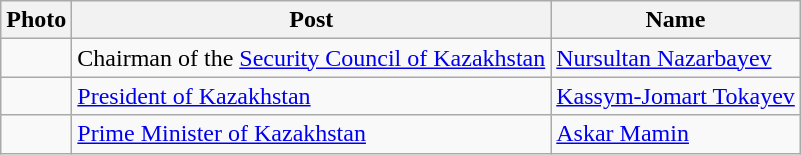<table class=wikitable>
<tr>
<th>Photo</th>
<th>Post</th>
<th>Name</th>
</tr>
<tr>
<td></td>
<td>Chairman of the <a href='#'>Security Council of Kazakhstan</a></td>
<td><a href='#'>Nursultan Nazarbayev</a></td>
</tr>
<tr>
<td></td>
<td><a href='#'>President of Kazakhstan</a></td>
<td><a href='#'>Kassym-Jomart Tokayev</a></td>
</tr>
<tr>
<td></td>
<td><a href='#'>Prime Minister of Kazakhstan</a></td>
<td><a href='#'>Askar Mamin</a></td>
</tr>
</table>
